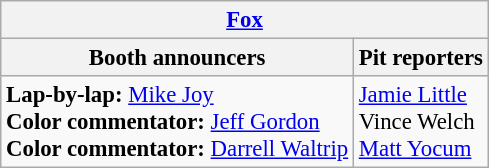<table class="wikitable" style="font-size: 95%">
<tr>
<th colspan="2"><a href='#'>Fox</a></th>
</tr>
<tr>
<th>Booth announcers</th>
<th>Pit reporters</th>
</tr>
<tr>
<td><strong>Lap-by-lap:</strong> <a href='#'>Mike Joy</a><br><strong>Color commentator:</strong> <a href='#'>Jeff Gordon</a><br><strong>Color commentator:</strong> <a href='#'>Darrell Waltrip</a></td>
<td><a href='#'>Jamie Little</a><br>Vince Welch<br><a href='#'>Matt Yocum</a></td>
</tr>
</table>
